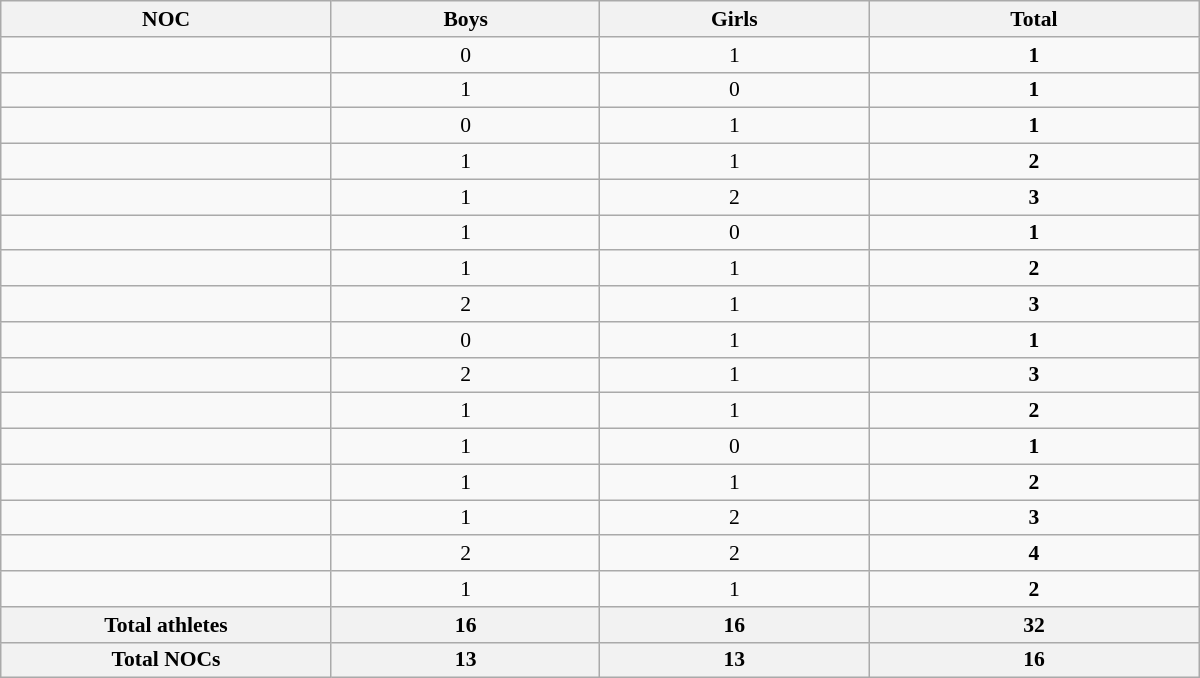<table class="wikitable collapsible sortable"  style="width:800px; text-align:center; font-size:90%;">
<tr>
<th style="text-align:center; width:100px;"><strong>NOC </strong></th>
<th width=80><strong>Boys</strong></th>
<th width=80><strong>Girls</strong></th>
<th width=100><strong>Total</strong></th>
</tr>
<tr>
<td style="text-align:left;"></td>
<td>0</td>
<td>1</td>
<td><strong>1</strong></td>
</tr>
<tr>
<td style="text-align:left;"></td>
<td>1</td>
<td>0</td>
<td><strong>1</strong></td>
</tr>
<tr>
<td style="text-align:left;"></td>
<td>0</td>
<td>1</td>
<td><strong>1</strong></td>
</tr>
<tr>
<td style="text-align:left;"></td>
<td>1</td>
<td>1</td>
<td><strong>2</strong></td>
</tr>
<tr>
<td style="text-align:left;"></td>
<td>1</td>
<td>2</td>
<td><strong>3</strong></td>
</tr>
<tr>
<td style="text-align:left;"></td>
<td>1</td>
<td>0</td>
<td><strong>1</strong></td>
</tr>
<tr>
<td style="text-align:left;"></td>
<td>1</td>
<td>1</td>
<td><strong>2</strong></td>
</tr>
<tr>
<td style="text-align:left;"></td>
<td>2</td>
<td>1</td>
<td><strong>3</strong></td>
</tr>
<tr>
<td style="text-align:left;"></td>
<td>0</td>
<td>1</td>
<td><strong>1</strong></td>
</tr>
<tr>
<td style="text-align:left;"></td>
<td>2</td>
<td>1</td>
<td><strong>3</strong></td>
</tr>
<tr>
<td style="text-align:left;"></td>
<td>1</td>
<td>1</td>
<td><strong>2</strong></td>
</tr>
<tr>
<td style="text-align:left;"></td>
<td>1</td>
<td>0</td>
<td><strong>1</strong></td>
</tr>
<tr>
<td style="text-align:left;"></td>
<td>1</td>
<td>1</td>
<td><strong>2</strong></td>
</tr>
<tr>
<td style="text-align:left;"></td>
<td>1</td>
<td>2</td>
<td><strong>3</strong></td>
</tr>
<tr>
<td style="text-align:left;"></td>
<td>2</td>
<td>2</td>
<td><strong>4</strong></td>
</tr>
<tr>
<td style="text-align:left;"></td>
<td>1</td>
<td>1</td>
<td><strong>2</strong></td>
</tr>
<tr>
<th>Total athletes</th>
<th>16</th>
<th>16</th>
<th><strong>32</strong></th>
</tr>
<tr class="sortbottom">
<th>Total NOCs</th>
<th>13</th>
<th>13</th>
<th><strong>16</strong></th>
</tr>
</table>
